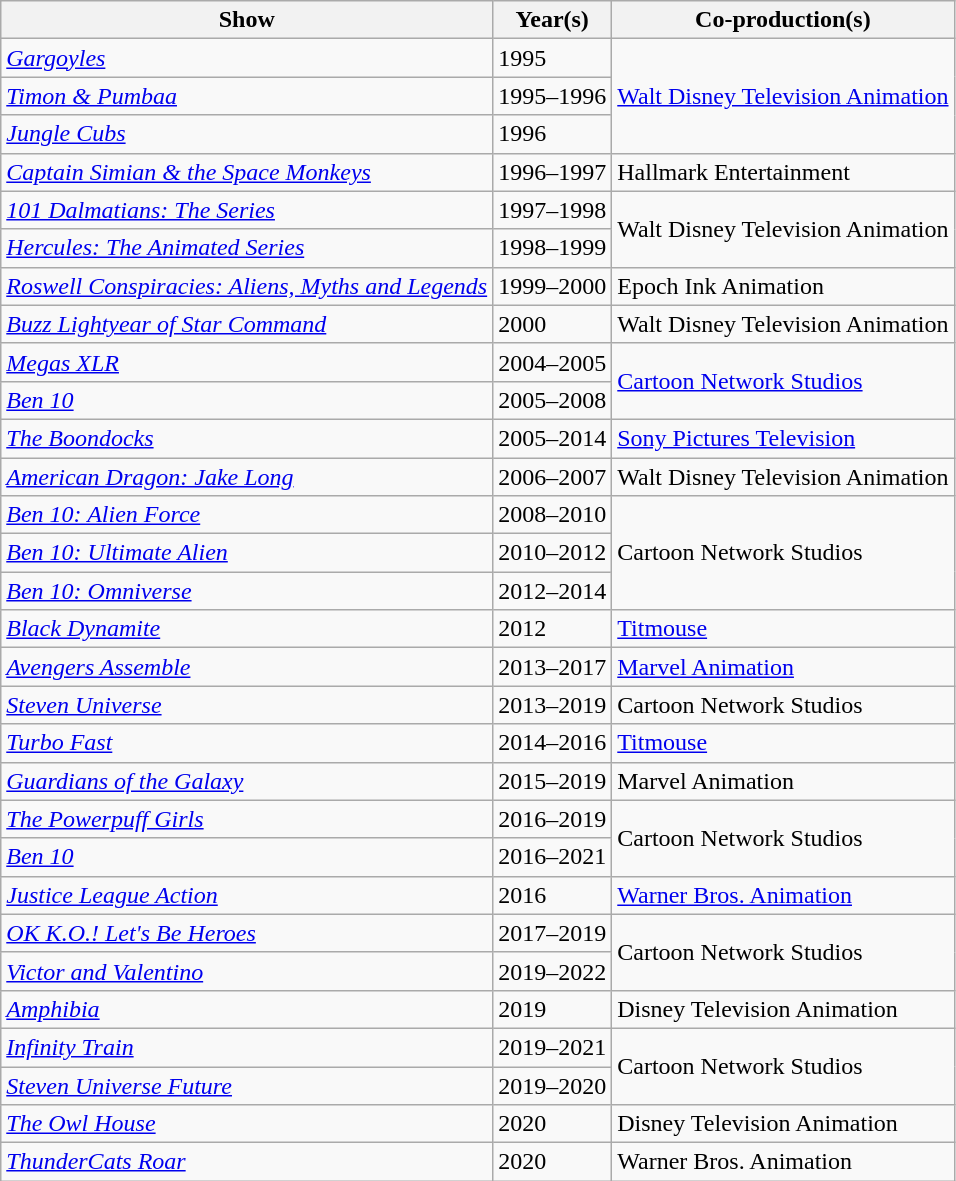<table class="wikitable sortable" style="width: auto; style="width:75%;" table-layout: fixed;" |>
<tr>
<th>Show</th>
<th>Year(s)</th>
<th>Co-production(s)</th>
</tr>
<tr>
<td><em><a href='#'>Gargoyles</a></em></td>
<td>1995</td>
<td rowspan="3"><a href='#'>Walt Disney Television Animation</a></td>
</tr>
<tr>
<td><em><a href='#'>Timon & Pumbaa</a></em></td>
<td>1995–1996</td>
</tr>
<tr>
<td><em><a href='#'>Jungle Cubs</a></em></td>
<td>1996</td>
</tr>
<tr>
<td><em><a href='#'>Captain Simian & the Space Monkeys</a></em></td>
<td>1996–1997</td>
<td>Hallmark Entertainment</td>
</tr>
<tr>
<td><em><a href='#'>101 Dalmatians: The Series</a></em></td>
<td>1997–1998</td>
<td rowspan="2">Walt Disney Television Animation</td>
</tr>
<tr>
<td><em><a href='#'>Hercules: The Animated Series</a></em></td>
<td>1998–1999</td>
</tr>
<tr>
<td><em><a href='#'>Roswell Conspiracies: Aliens, Myths and Legends</a></em></td>
<td>1999–2000</td>
<td>Epoch Ink Animation</td>
</tr>
<tr>
<td><em><a href='#'>Buzz Lightyear of Star Command</a></em></td>
<td>2000</td>
<td>Walt Disney Television Animation</td>
</tr>
<tr>
<td><em><a href='#'>Megas XLR</a></em></td>
<td>2004–2005</td>
<td rowspan="2"><a href='#'>Cartoon Network Studios</a></td>
</tr>
<tr>
<td><em><a href='#'>Ben 10</a></em></td>
<td>2005–2008</td>
</tr>
<tr>
<td><em><a href='#'>The Boondocks</a></em></td>
<td>2005–2014</td>
<td><a href='#'>Sony Pictures Television</a></td>
</tr>
<tr>
<td><em><a href='#'>American Dragon: Jake Long</a></em></td>
<td>2006–2007</td>
<td>Walt Disney Television Animation</td>
</tr>
<tr>
<td><em><a href='#'>Ben 10: Alien Force</a></em></td>
<td>2008–2010</td>
<td rowspan="3">Cartoon Network Studios</td>
</tr>
<tr>
<td><em><a href='#'>Ben 10: Ultimate Alien</a></em></td>
<td>2010–2012</td>
</tr>
<tr>
<td><em><a href='#'>Ben 10: Omniverse</a></em></td>
<td>2012–2014</td>
</tr>
<tr>
<td><em><a href='#'>Black Dynamite</a></em></td>
<td>2012</td>
<td><a href='#'>Titmouse</a></td>
</tr>
<tr>
<td><em><a href='#'>Avengers Assemble</a></em></td>
<td>2013–2017</td>
<td><a href='#'>Marvel Animation</a></td>
</tr>
<tr>
<td><em><a href='#'>Steven Universe</a></em></td>
<td>2013–2019</td>
<td>Cartoon Network Studios</td>
</tr>
<tr>
<td><em><a href='#'>Turbo Fast</a></em></td>
<td>2014–2016</td>
<td><a href='#'>Titmouse</a></td>
</tr>
<tr>
<td><em><a href='#'>Guardians of the Galaxy</a></em></td>
<td>2015–2019</td>
<td>Marvel Animation</td>
</tr>
<tr>
<td><em><a href='#'>The Powerpuff Girls</a></em></td>
<td>2016–2019</td>
<td rowspan="2">Cartoon Network Studios</td>
</tr>
<tr>
<td><em><a href='#'>Ben 10</a></em></td>
<td>2016–2021</td>
</tr>
<tr>
<td><em><a href='#'>Justice League Action</a></em></td>
<td>2016</td>
<td><a href='#'>Warner Bros. Animation</a></td>
</tr>
<tr>
<td><em><a href='#'>OK K.O.! Let's Be Heroes</a></em></td>
<td>2017–2019</td>
<td rowspan="2">Cartoon Network Studios</td>
</tr>
<tr>
<td><em><a href='#'>Victor and Valentino</a></em></td>
<td>2019–2022</td>
</tr>
<tr>
<td><em><a href='#'>Amphibia</a></em></td>
<td>2019</td>
<td>Disney Television Animation</td>
</tr>
<tr>
<td><em><a href='#'>Infinity Train</a></em></td>
<td>2019–2021</td>
<td rowspan="2">Cartoon Network Studios</td>
</tr>
<tr>
<td><em><a href='#'>Steven Universe Future</a></em></td>
<td>2019–2020</td>
</tr>
<tr>
<td><em><a href='#'>The Owl House</a></em></td>
<td>2020</td>
<td>Disney Television Animation</td>
</tr>
<tr>
<td><em><a href='#'>ThunderCats Roar</a></em></td>
<td>2020</td>
<td>Warner Bros. Animation</td>
</tr>
</table>
